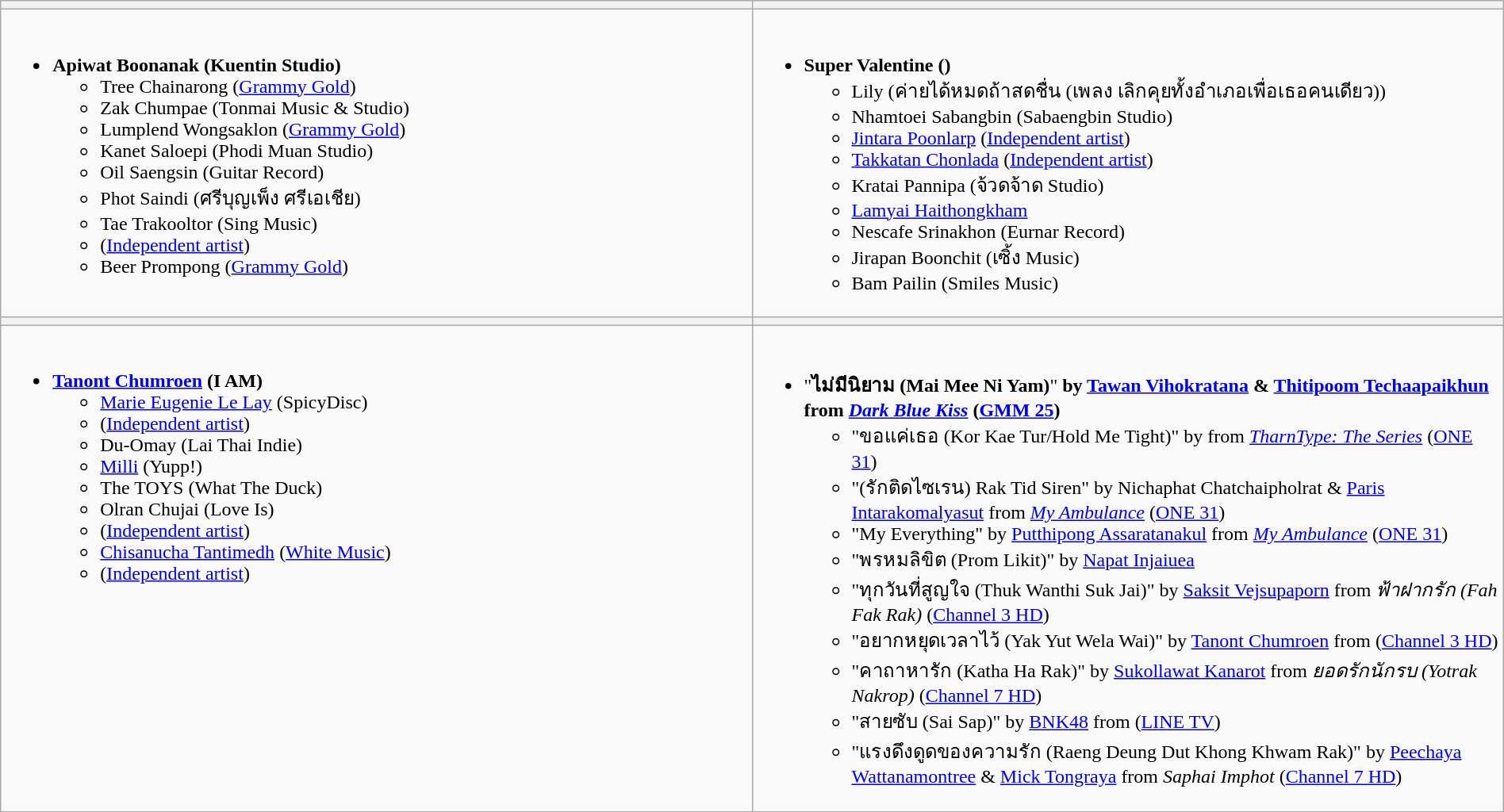<table class=wikitable width="100%">
<tr>
<th></th>
<th></th>
</tr>
<tr>
<td valign="top" width="50%"><br><ul><li><strong>Apiwat Boonanak (Kuentin Studio)</strong><ul><li>Tree Chainarong (<a href='#'>Grammy Gold</a>)</li><li>Zak Chumpae (Tonmai Music & Studio)</li><li>Lumplend Wongsaklon (<a href='#'>Grammy Gold</a>)</li><li>Kanet Saloepi (Phodi Muan Studio)</li><li>Oil Saengsin (Guitar Record)</li><li>Phot Saindi (ศรีบุญเพ็ง ศรีเอเชีย)</li><li>Tae Trakooltor (Sing Music)</li><li> (<a href='#'>Independent artist</a>)</li><li>Beer Prompong (<a href='#'>Grammy Gold</a>)</li></ul></li></ul></td>
<td valign="top" width="50%"><br><ul><li><strong>Super Valentine ()</strong><ul><li>Lily (ค่ายได้หมดถ้าสดชื่น (เพลง เลิกคุยทั้งอำเภอเพื่อเธอคนเดียว))</li><li>Nhamtoei Sabangbin (Sabaengbin Studio)</li><li><a href='#'>Jintara Poonlarp</a> (<a href='#'>Independent artist</a>)</li><li><a href='#'>Takkatan Chonlada</a> (<a href='#'>Independent artist</a>)</li><li>Kratai Pannipa (จ้วดจ้าด Studio)</li><li><a href='#'>Lamyai Haithongkham</a></li><li>Nescafe Srinakhon (Eurnar Record)</li><li>Jirapan Boonchit (เซิ้ง Music)</li><li>Bam Pailin (Smiles Music)</li></ul></li></ul></td>
</tr>
<tr>
<th></th>
<th></th>
</tr>
<tr>
<td valign="top" width="50%"><br><ul><li><strong><a href='#'>Tanont Chumroen</a> (I AM)</strong><ul><li><a href='#'>Marie Eugenie Le Lay</a> (SpicyDisc)</li><li> (<a href='#'>Independent artist</a>)</li><li>Du-Omay (Lai Thai Indie)</li><li><a href='#'>Milli</a> (Yupp!)</li><li>The TOYS (What The Duck)</li><li>Olran Chujai (Love Is)</li><li> (<a href='#'>Independent artist</a>)</li><li><a href='#'>Chisanucha Tantimedh</a> (<a href='#'>White Music</a>)</li><li> (<a href='#'>Independent artist</a>)</li></ul></li></ul></td>
<td valign="top" width="50%"><br><ul><li>"<strong>ไม่มีนิยาม (Mai Mee Ni Yam)</strong>" <strong>by <a href='#'>Tawan Vihokratana</a> & <a href='#'>Thitipoom Techaapaikhun</a> from <em><a href='#'>Dark Blue Kiss</a></em> (<a href='#'>GMM 25</a>)</strong><ul><li>"ขอแค่เธอ (Kor Kae Tur/Hold Me Tight)" by  from <em><a href='#'>TharnType: The Series</a></em> (<a href='#'>ONE 31</a>)</li><li>"(รักติดไซเรน) Rak Tid Siren" by Nichaphat Chatchaipholrat & <a href='#'>Paris Intarakomalyasut</a> from <em><a href='#'>My Ambulance</a></em> (<a href='#'>ONE 31</a>)</li><li>"My Everything" by <a href='#'>Putthipong Assaratanakul</a> from <em><a href='#'>My Ambulance</a></em> (<a href='#'>ONE 31</a>)</li><li>"พรหมลิขิต (Prom Likit)" by <a href='#'>Napat Injaiuea</a></li><li>"ทุกวันที่สูญใจ (Thuk Wanthi Suk Jai)" by <a href='#'>Saksit Vejsupaporn</a> from <em>ฟ้าฝากรัก (Fah Fak Rak)</em> (<a href='#'>Channel 3 HD</a>)</li><li>"อยากหยุดเวลาไว้ (Yak Yut Wela Wai)" by <a href='#'>Tanont Chumroen</a> from <em></em> (<a href='#'>Channel 3 HD</a>)</li><li>"คาถาหารัก (Katha Ha Rak)" by <a href='#'>Sukollawat Kanarot</a> from <em>ยอดรักนักรบ (Yotrak Nakrop)</em> (<a href='#'>Channel 7 HD</a>)</li><li>"สายซับ (Sai Sap)" by <a href='#'>BNK48</a> from <em></em> (<a href='#'>LINE TV</a>)</li><li>"แรงดึงดูดของความรัก (Raeng Deung Dut Khong Khwam Rak)" by <a href='#'>Peechaya Wattanamontree</a> & <a href='#'>Mick Tongraya</a> from <em>Saphai Imphot</em> (<a href='#'>Channel 7 HD</a>)</li></ul></li></ul></td>
</tr>
</table>
